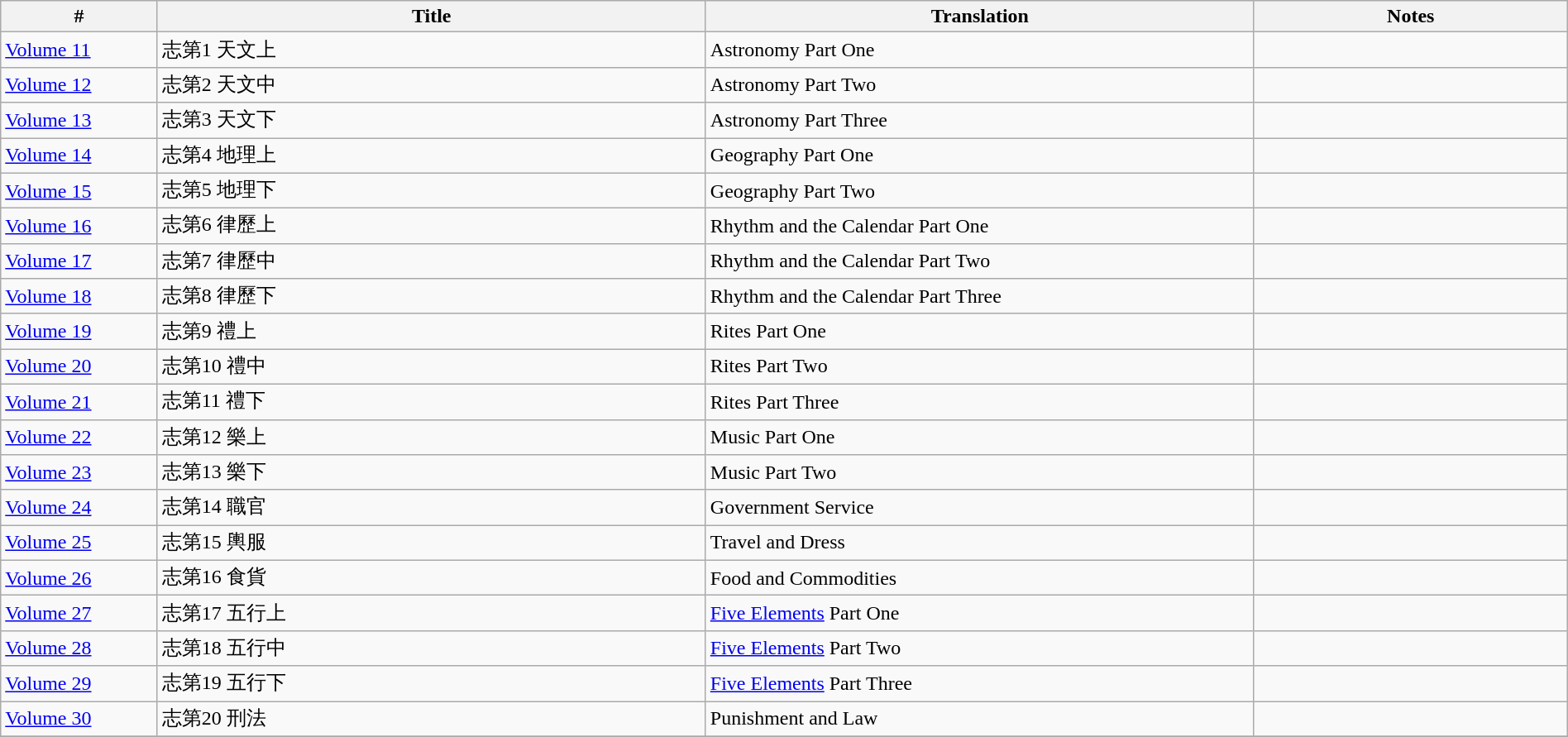<table class=wikitable width=100%>
<tr>
<th width=10%>#</th>
<th width=35%>Title</th>
<th width=35%>Translation</th>
<th width=20%>Notes</th>
</tr>
<tr>
<td><a href='#'>Volume 11</a></td>
<td>志第1 天文上</td>
<td>Astronomy Part One</td>
<td></td>
</tr>
<tr>
<td><a href='#'>Volume 12</a></td>
<td>志第2 天文中</td>
<td>Astronomy Part Two</td>
<td></td>
</tr>
<tr>
<td><a href='#'>Volume 13</a></td>
<td>志第3 天文下</td>
<td>Astronomy Part Three</td>
<td></td>
</tr>
<tr>
<td><a href='#'>Volume 14</a></td>
<td>志第4 地理上</td>
<td>Geography Part One</td>
<td></td>
</tr>
<tr>
<td><a href='#'>Volume 15</a></td>
<td>志第5 地理下</td>
<td>Geography Part Two</td>
<td></td>
</tr>
<tr>
<td><a href='#'>Volume 16</a></td>
<td>志第6 律歷上</td>
<td>Rhythm and the Calendar Part One</td>
<td></td>
</tr>
<tr>
<td><a href='#'>Volume 17</a></td>
<td>志第7 律歷中</td>
<td>Rhythm and the Calendar Part Two</td>
<td></td>
</tr>
<tr>
<td><a href='#'>Volume 18</a></td>
<td>志第8 律歷下</td>
<td>Rhythm and the Calendar Part Three</td>
<td></td>
</tr>
<tr>
<td><a href='#'>Volume 19</a></td>
<td>志第9 禮上</td>
<td>Rites Part One</td>
<td></td>
</tr>
<tr>
<td><a href='#'>Volume 20</a></td>
<td>志第10 禮中</td>
<td>Rites Part Two</td>
<td></td>
</tr>
<tr>
<td><a href='#'>Volume 21</a></td>
<td>志第11 禮下</td>
<td>Rites Part Three</td>
<td></td>
</tr>
<tr>
<td><a href='#'>Volume 22</a></td>
<td>志第12 樂上</td>
<td>Music Part One</td>
<td></td>
</tr>
<tr>
<td><a href='#'>Volume 23</a></td>
<td>志第13 樂下</td>
<td>Music Part Two</td>
<td></td>
</tr>
<tr>
<td><a href='#'>Volume 24</a></td>
<td>志第14 職官</td>
<td>Government Service</td>
<td></td>
</tr>
<tr>
<td><a href='#'>Volume 25</a></td>
<td>志第15 輿服</td>
<td>Travel and Dress</td>
<td></td>
</tr>
<tr>
<td><a href='#'>Volume 26</a></td>
<td>志第16 食貨</td>
<td>Food and Commodities</td>
<td></td>
</tr>
<tr>
<td><a href='#'>Volume 27</a></td>
<td>志第17 五行上</td>
<td><a href='#'>Five Elements</a> Part One</td>
<td></td>
</tr>
<tr>
<td><a href='#'>Volume 28</a></td>
<td>志第18 五行中</td>
<td><a href='#'>Five Elements</a> Part Two</td>
<td></td>
</tr>
<tr>
<td><a href='#'>Volume 29</a></td>
<td>志第19 五行下</td>
<td><a href='#'>Five Elements</a> Part Three</td>
<td></td>
</tr>
<tr>
<td><a href='#'>Volume 30</a></td>
<td>志第20 刑法</td>
<td>Punishment and Law</td>
<td></td>
</tr>
<tr>
</tr>
</table>
